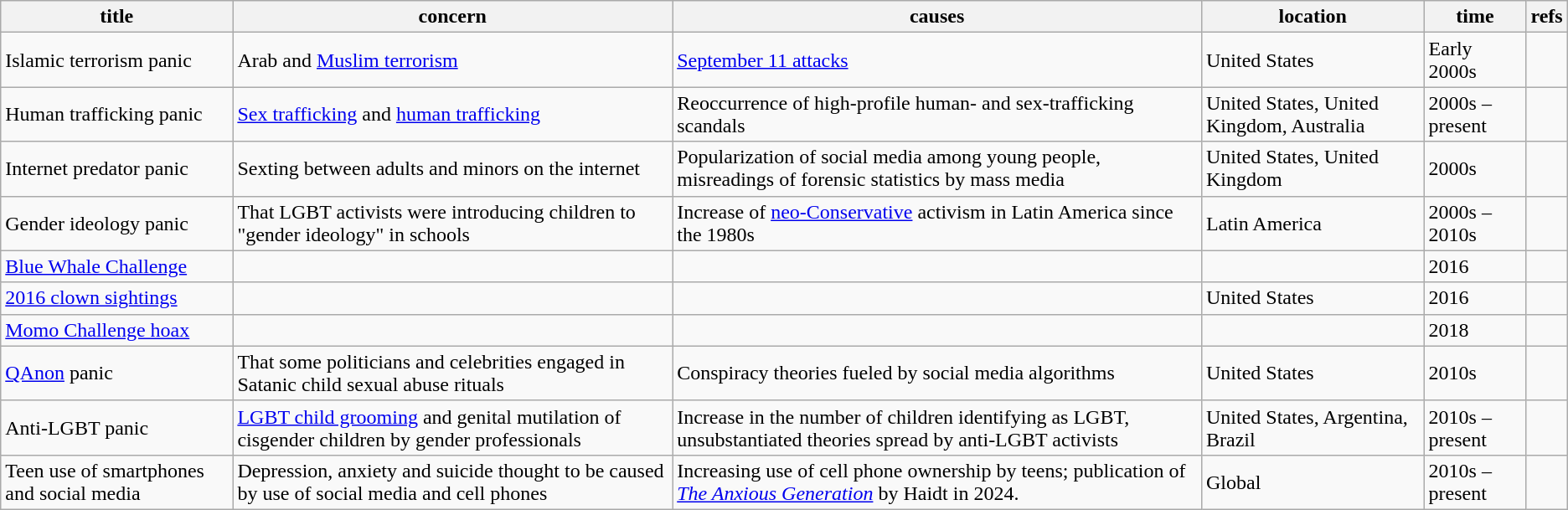<table class="wikitable">
<tr>
<th>title</th>
<th>concern</th>
<th>causes</th>
<th>location</th>
<th>time</th>
<th>refs</th>
</tr>
<tr>
<td>Islamic terrorism panic</td>
<td>Arab and <a href='#'>Muslim terrorism</a></td>
<td><a href='#'>September 11 attacks</a></td>
<td>United States</td>
<td>Early 2000s</td>
<td></td>
</tr>
<tr>
<td>Human trafficking panic</td>
<td><a href='#'>Sex trafficking</a> and <a href='#'>human trafficking</a></td>
<td>Reoccurrence of high-profile human- and sex-trafficking scandals</td>
<td>United States, United Kingdom, Australia</td>
<td>2000s – present</td>
<td></td>
</tr>
<tr>
<td>Internet predator panic</td>
<td>Sexting between adults and minors on the internet</td>
<td>Popularization of social media among young people, misreadings of forensic statistics by mass media</td>
<td>United States, United Kingdom</td>
<td>2000s</td>
<td></td>
</tr>
<tr>
<td>Gender ideology panic</td>
<td>That LGBT activists were introducing children to "gender ideology" in schools</td>
<td>Increase of <a href='#'>neo-Conservative</a> activism in Latin America since the 1980s</td>
<td>Latin America</td>
<td>2000s – 2010s</td>
<td></td>
</tr>
<tr>
<td><a href='#'>Blue Whale Challenge</a></td>
<td></td>
<td></td>
<td></td>
<td>2016</td>
<td></td>
</tr>
<tr>
<td><a href='#'>2016 clown sightings</a></td>
<td></td>
<td></td>
<td>United States</td>
<td>2016</td>
<td></td>
</tr>
<tr>
<td><a href='#'>Momo Challenge hoax</a></td>
<td></td>
<td></td>
<td></td>
<td>2018</td>
<td></td>
</tr>
<tr>
<td><a href='#'>QAnon</a> panic</td>
<td>That some politicians and celebrities engaged in Satanic child sexual abuse rituals</td>
<td>Conspiracy theories fueled by social media algorithms</td>
<td>United States</td>
<td>2010s</td>
<td></td>
</tr>
<tr>
<td>Anti-LGBT panic</td>
<td><a href='#'>LGBT child grooming</a> and genital mutilation of cisgender children by gender professionals</td>
<td>Increase in the number of children identifying as LGBT, unsubstantiated theories spread by anti-LGBT activists</td>
<td>United States, Argentina, Brazil</td>
<td>2010s – present</td>
<td></td>
</tr>
<tr>
<td>Teen use of smartphones and social media</td>
<td>Depression, anxiety and suicide thought to be caused by use of social media and cell phones</td>
<td>Increasing use of cell phone ownership by teens; publication of <em><a href='#'>The Anxious Generation</a></em> by Haidt in 2024.</td>
<td>Global</td>
<td>2010s – present</td>
<td></td>
</tr>
</table>
